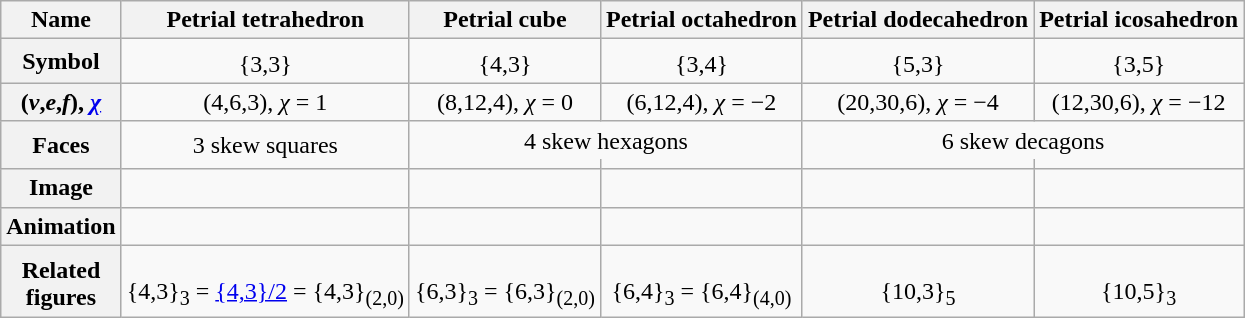<table class=wikitable>
<tr>
<th>Name</th>
<th>Petrial tetrahedron<br></th>
<th>Petrial cube</th>
<th>Petrial octahedron</th>
<th>Petrial dodecahedron</th>
<th>Petrial icosahedron</th>
</tr>
<tr align=center>
<th>Symbol</th>
<td>{3,3}<sup></sup></td>
<td>{4,3}<sup></sup></td>
<td>{3,4}<sup></sup></td>
<td>{5,3}<sup></sup></td>
<td>{3,5}<sup></sup></td>
</tr>
<tr align=center>
<th>(<em>v</em>,<em>e</em>,<em>f</em>), <a href='#'><em>χ</em></a></th>
<td>(4,6,3), <em>χ</em> = 1</td>
<td>(8,12,4), <em>χ</em> = 0</td>
<td>(6,12,4), <em>χ</em> = −2</td>
<td>(20,30,6), <em>χ</em> = −4</td>
<td>(12,30,6), <em>χ</em> = −12</td>
</tr>
<tr align=center>
<th rowspan=2>Faces</th>
<td rowspan=2>3 skew squares<br></td>
<td colspan=2 style="border-bottom-style:none;">4 skew hexagons</td>
<td colspan=2 style="border-bottom-style:none;">6 skew decagons</td>
</tr>
<tr align=center>
<td style="border-top-style:none;"></td>
<td style="border-top-style:none;"></td>
<td style="border-top-style:none;"></td>
<td style="border-top-style:none;"></td>
</tr>
<tr align=center>
<th>Image</th>
<td></td>
<td></td>
<td></td>
<td></td>
<td></td>
</tr>
<tr align=center>
<th>Animation</th>
<td></td>
<td></td>
<td></td>
<td></td>
<td></td>
</tr>
<tr align=center valign=bottom>
<th>Related<br>figures</th>
<td><br>{4,3}<sub>3</sub> = <a href='#'>{4,3}/2</a> = {4,3}<sub>(2,0)</sub></td>
<td><br>{6,3}<sub>3</sub> = {6,3}<sub>(2,0)</sub></td>
<td><br>{6,4}<sub>3</sub> = {6,4}<sub>(4,0)</sub></td>
<td>{10,3}<sub>5</sub></td>
<td>{10,5}<sub>3</sub></td>
</tr>
</table>
